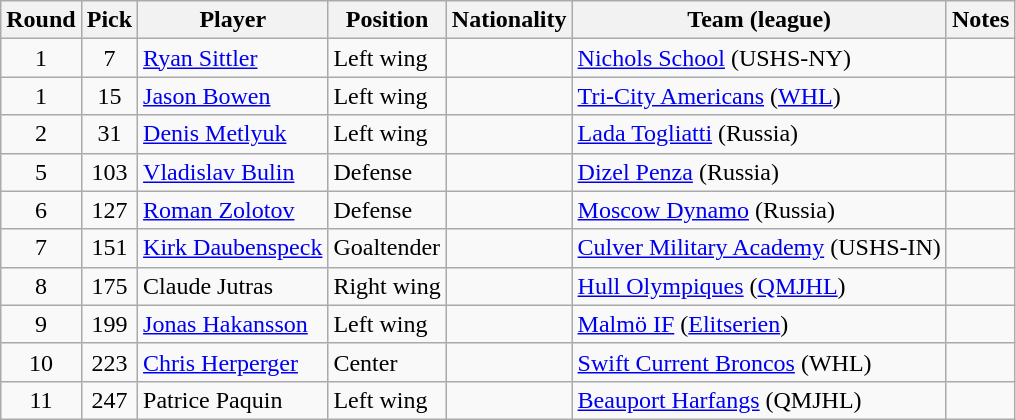<table class="wikitable">
<tr>
<th>Round</th>
<th>Pick</th>
<th>Player</th>
<th>Position</th>
<th>Nationality</th>
<th>Team (league)</th>
<th>Notes</th>
</tr>
<tr>
<td style="text-align:center">1</td>
<td style="text-align:center">7</td>
<td><a href='#'>Ryan Sittler</a></td>
<td>Left wing</td>
<td></td>
<td><a href='#'>Nichols School</a> (USHS-NY)</td>
<td></td>
</tr>
<tr>
<td style="text-align:center">1</td>
<td style="text-align:center">15</td>
<td><a href='#'>Jason Bowen</a></td>
<td>Left wing</td>
<td></td>
<td><a href='#'>Tri-City Americans</a> (<a href='#'>WHL</a>)</td>
<td></td>
</tr>
<tr>
<td style="text-align:center">2</td>
<td style="text-align:center">31</td>
<td><a href='#'>Denis Metlyuk</a></td>
<td>Left wing</td>
<td></td>
<td><a href='#'>Lada Togliatti</a> (Russia)</td>
<td></td>
</tr>
<tr>
<td style="text-align:center">5</td>
<td style="text-align:center">103</td>
<td><a href='#'>Vladislav Bulin</a></td>
<td>Defense</td>
<td></td>
<td><a href='#'>Dizel Penza</a> (Russia)</td>
<td></td>
</tr>
<tr>
<td style="text-align:center">6</td>
<td style="text-align:center">127</td>
<td><a href='#'>Roman Zolotov</a></td>
<td>Defense</td>
<td></td>
<td><a href='#'>Moscow Dynamo</a> (Russia)</td>
<td></td>
</tr>
<tr>
<td style="text-align:center">7</td>
<td style="text-align:center">151</td>
<td><a href='#'>Kirk Daubenspeck</a></td>
<td>Goaltender</td>
<td></td>
<td><a href='#'>Culver Military Academy</a> (USHS-IN)</td>
<td></td>
</tr>
<tr>
<td style="text-align:center">8</td>
<td style="text-align:center">175</td>
<td>Claude Jutras</td>
<td>Right wing</td>
<td></td>
<td><a href='#'>Hull Olympiques</a> (<a href='#'>QMJHL</a>)</td>
<td></td>
</tr>
<tr>
<td style="text-align:center">9</td>
<td style="text-align:center">199</td>
<td><a href='#'>Jonas Hakansson</a></td>
<td>Left wing</td>
<td></td>
<td><a href='#'>Malmö IF</a> (<a href='#'>Elitserien</a>)</td>
<td></td>
</tr>
<tr>
<td style="text-align:center">10</td>
<td style="text-align:center">223</td>
<td><a href='#'>Chris Herperger</a></td>
<td>Center</td>
<td></td>
<td><a href='#'>Swift Current Broncos</a> (WHL)</td>
<td></td>
</tr>
<tr>
<td style="text-align:center">11</td>
<td style="text-align:center">247</td>
<td>Patrice Paquin</td>
<td>Left wing</td>
<td></td>
<td><a href='#'>Beauport Harfangs</a> (QMJHL)</td>
<td></td>
</tr>
</table>
